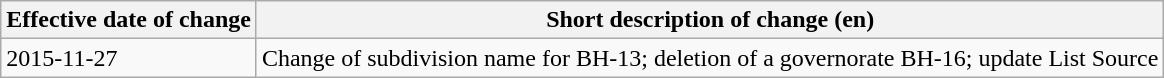<table class="wikitable">
<tr>
<th>Effective date of change</th>
<th>Short description of change (en)</th>
</tr>
<tr>
<td>2015-11-27</td>
<td>Change of subdivision name for BH-13; deletion of a governorate BH-16; update List Source</td>
</tr>
</table>
